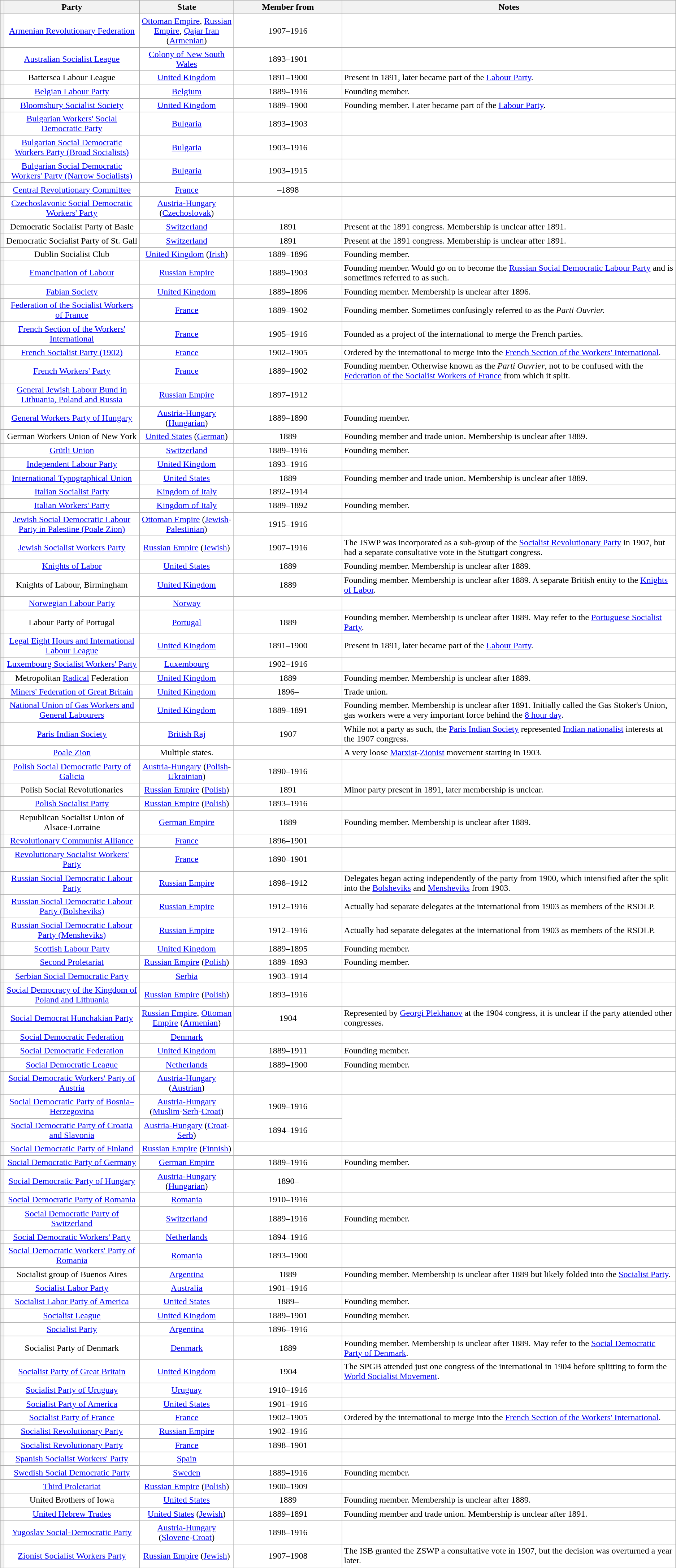<table class="wikitable" style="Background:#ffffff">
<tr>
<th></th>
<th width=20%>Party</th>
<th width=14%>State</th>
<th width=16%>Member from</th>
<th>Notes</th>
</tr>
<tr>
<th></th>
<td align="center"><a href='#'>Armenian Revolutionary Federation</a></td>
<td align="center"><a href='#'>Ottoman Empire</a>, <a href='#'>Russian Empire</a>, <a href='#'>Qajar Iran</a> (<a href='#'>Armenian</a>)</td>
<td align="center">1907–1916</td>
<td></td>
</tr>
<tr>
<th></th>
<td align="center"><a href='#'>Australian Socialist League</a></td>
<td align="center"><a href='#'>Colony of New South Wales</a></td>
<td align="center">1893–1901</td>
<td></td>
</tr>
<tr>
<th></th>
<td align="center">Battersea Labour League</td>
<td align="center"><a href='#'>United Kingdom</a></td>
<td align="center">1891–1900</td>
<td>Present in 1891, later became part of the <a href='#'>Labour Party</a>.</td>
</tr>
<tr>
<th></th>
<td align="center"><a href='#'>Belgian Labour Party</a></td>
<td align="center"><a href='#'>Belgium</a></td>
<td align="center">1889–1916</td>
<td>Founding member.</td>
</tr>
<tr>
<th></th>
<td align="center"><a href='#'>Bloomsbury Socialist Society</a></td>
<td align="center"><a href='#'>United Kingdom</a></td>
<td align="center">1889–1900</td>
<td>Founding member. Later became part of the <a href='#'>Labour Party</a>.</td>
</tr>
<tr>
<th></th>
<td align="center"><a href='#'>Bulgarian Workers' Social Democratic Party</a></td>
<td align="center"><a href='#'>Bulgaria</a></td>
<td align="center">1893–1903</td>
<td></td>
</tr>
<tr>
<th></th>
<td align="center"><a href='#'>Bulgarian Social Democratic Workers Party (Broad Socialists)</a></td>
<td align="center"><a href='#'>Bulgaria</a></td>
<td align="center">1903–1916</td>
<td></td>
</tr>
<tr>
<th></th>
<td align="center"><a href='#'>Bulgarian Social Democratic Workers' Party (Narrow Socialists)</a></td>
<td align="center"><a href='#'>Bulgaria</a></td>
<td align="center">1903–1915</td>
<td></td>
</tr>
<tr>
<th></th>
<td align="center"><a href='#'>Central Revolutionary Committee</a></td>
<td align="center"><a href='#'>France</a></td>
<td align="center">–1898</td>
<td></td>
</tr>
<tr>
<th></th>
<td align="center"><a href='#'>Czechoslavonic Social Democratic Workers' Party</a></td>
<td align="center"><a href='#'>Austria-Hungary</a> (<a href='#'>Czechoslovak</a>)</td>
<td align="center"></td>
<td></td>
</tr>
<tr>
<th></th>
<td align="center">Democratic Socialist Party of Basle</td>
<td align="center"><a href='#'>Switzerland</a></td>
<td align="center">1891</td>
<td>Present at the 1891 congress. Membership is unclear after 1891.</td>
</tr>
<tr>
<th></th>
<td align="center">Democratic Socialist Party of St. Gall</td>
<td align="center"><a href='#'>Switzerland</a></td>
<td align="center">1891</td>
<td>Present at the 1891 congress. Membership is unclear after 1891.</td>
</tr>
<tr>
<th></th>
<td align="center">Dublin Socialist Club</td>
<td align="center"><a href='#'>United Kingdom</a> (<a href='#'>Irish</a>)</td>
<td align="center">1889–1896</td>
<td>Founding member.</td>
</tr>
<tr>
<th></th>
<td align="center"><a href='#'>Emancipation of Labour</a></td>
<td align="center"><a href='#'>Russian Empire</a></td>
<td align="center">1889–1903</td>
<td>Founding member. Would go on to become the <a href='#'>Russian Social Democratic Labour Party</a> and is sometimes referred to as such.</td>
</tr>
<tr>
<th></th>
<td align="center"><a href='#'>Fabian Society</a></td>
<td align="center"><a href='#'>United Kingdom</a></td>
<td align="center">1889–1896</td>
<td>Founding member. Membership is unclear after 1896.</td>
</tr>
<tr>
<th></th>
<td align="center"><a href='#'>Federation of the Socialist Workers of France</a></td>
<td align="center"><a href='#'>France</a></td>
<td align="center">1889–1902</td>
<td>Founding member. Sometimes confusingly referred to as the <em>Parti Ouvrier.</em></td>
</tr>
<tr>
<th></th>
<td align="center"><a href='#'>French Section of the Workers' International</a></td>
<td align="center"><a href='#'>France</a></td>
<td align="center">1905–1916</td>
<td>Founded as a project of the international to merge the French parties.</td>
</tr>
<tr>
<th></th>
<td align="center"><a href='#'>French Socialist Party (1902)</a></td>
<td align="center"><a href='#'>France</a></td>
<td align="center">1902–1905</td>
<td>Ordered by the international to merge into the <a href='#'>French Section of the Workers' International</a>.</td>
</tr>
<tr>
<th></th>
<td align="center"><a href='#'>French Workers' Party</a></td>
<td align="center"><a href='#'>France</a></td>
<td align="center">1889–1902</td>
<td>Founding member. Otherwise known as the <em>Parti Ouvrier</em>, not to be confused with the <a href='#'>Federation of the Socialist Workers of France</a> from which it split.</td>
</tr>
<tr>
<th></th>
<td align="center"><a href='#'>General Jewish Labour Bund in Lithuania, Poland and Russia</a></td>
<td align="center"><a href='#'>Russian Empire</a></td>
<td align="center">1897–1912</td>
<td></td>
</tr>
<tr>
<th></th>
<td align="center"><a href='#'>General Workers Party of Hungary</a></td>
<td align="center"><a href='#'>Austria-Hungary</a> (<a href='#'>Hungarian</a>)</td>
<td align="center">1889–1890</td>
<td>Founding member.</td>
</tr>
<tr>
<th></th>
<td align="center">German Workers Union of New York</td>
<td align="center"><a href='#'>United States</a> (<a href='#'>German</a>)</td>
<td align="center">1889</td>
<td>Founding member and trade union. Membership is unclear after 1889.</td>
</tr>
<tr>
<th></th>
<td align="center"><a href='#'>Grütli Union</a></td>
<td align="center"><a href='#'>Switzerland</a></td>
<td align="center">1889–1916</td>
<td>Founding member.</td>
</tr>
<tr>
<th></th>
<td align="center"><a href='#'>Independent Labour Party</a></td>
<td align="center"><a href='#'>United Kingdom</a></td>
<td align="center">1893–1916</td>
<td></td>
</tr>
<tr>
<th></th>
<td align="center"><a href='#'>International Typographical Union</a></td>
<td align="center"><a href='#'>United States</a></td>
<td align="center">1889</td>
<td>Founding member and trade union. Membership is unclear after 1889.</td>
</tr>
<tr>
<th></th>
<td align="center"><a href='#'>Italian Socialist Party</a></td>
<td align="center"><a href='#'>Kingdom of Italy</a></td>
<td align="center">1892–1914</td>
<td></td>
</tr>
<tr>
<th></th>
<td align="center"><a href='#'>Italian Workers' Party</a></td>
<td align="center"><a href='#'>Kingdom of Italy</a></td>
<td align="center">1889–1892</td>
<td>Founding member.</td>
</tr>
<tr>
<th></th>
<td align="center"><a href='#'>Jewish Social Democratic Labour Party in Palestine (Poale Zion)</a></td>
<td align="center"><a href='#'>Ottoman Empire</a> (<a href='#'>Jewish</a>-<a href='#'>Palestinian</a>)</td>
<td align="center">1915–1916</td>
<td></td>
</tr>
<tr>
<th></th>
<td align="center"><a href='#'>Jewish Socialist Workers Party</a></td>
<td align="center"><a href='#'>Russian Empire</a> (<a href='#'>Jewish</a>)</td>
<td align="center">1907–1916</td>
<td>The JSWP was incorporated as a sub-group of the <a href='#'>Socialist Revolutionary Party</a> in 1907, but had a separate consultative vote in the Stuttgart congress.</td>
</tr>
<tr>
<th></th>
<td align="center"><a href='#'>Knights of Labor</a></td>
<td align="center"><a href='#'>United States</a></td>
<td align="center">1889</td>
<td>Founding member. Membership is unclear after 1889.</td>
</tr>
<tr>
<th></th>
<td align="center">Knights of Labour, Birmingham</td>
<td align="center"><a href='#'>United Kingdom</a></td>
<td align="center">1889</td>
<td>Founding member. Membership is unclear after 1889. A separate British entity to the <a href='#'>Knights of Labor</a>.</td>
</tr>
<tr>
<th></th>
<td align="center"><a href='#'>Norwegian Labour Party</a></td>
<td align="center"><a href='#'>Norway</a></td>
<td align="center"></td>
<td></td>
</tr>
<tr>
<th></th>
<td align="center">Labour Party of Portugal</td>
<td align="center"><a href='#'>Portugal</a></td>
<td align="center">1889</td>
<td>Founding member. Membership is unclear after 1889. May refer to the <a href='#'>Portuguese Socialist Party</a>.</td>
</tr>
<tr>
<th></th>
<td align="center"><a href='#'>Legal Eight Hours and International Labour League</a></td>
<td align="center"><a href='#'>United Kingdom</a></td>
<td align="center">1891–1900</td>
<td>Present in 1891, later became part of the <a href='#'>Labour Party</a>.</td>
</tr>
<tr>
<th></th>
<td align="center"><a href='#'>Luxembourg Socialist Workers' Party</a></td>
<td align="center"><a href='#'>Luxembourg</a></td>
<td align="center">1902–1916</td>
<td></td>
</tr>
<tr>
<th></th>
<td align="center">Metropolitan <a href='#'>Radical</a> Federation</td>
<td align="center"><a href='#'>United Kingdom</a></td>
<td align="center">1889</td>
<td>Founding member. Membership is unclear after 1889.</td>
</tr>
<tr>
<th></th>
<td align="center"><a href='#'>Miners' Federation of Great Britain</a></td>
<td align="center"><a href='#'>United Kingdom</a></td>
<td align="center">1896–</td>
<td>Trade union.</td>
</tr>
<tr>
<th></th>
<td align="center"><a href='#'>National Union of Gas Workers and General Labourers</a></td>
<td align="center"><a href='#'>United Kingdom</a></td>
<td align="center">1889–1891</td>
<td>Founding member. Membership is unclear after 1891. Initially called the Gas Stoker's Union, gas workers were a very important force behind the <a href='#'>8 hour day</a>.</td>
</tr>
<tr>
<th></th>
<td align="center"><a href='#'>Paris Indian Society</a></td>
<td align="center"><a href='#'>British Raj</a></td>
<td align="center">1907</td>
<td>While not a party as such, the <a href='#'>Paris Indian Society</a> represented <a href='#'>Indian nationalist</a> interests at the 1907 congress.</td>
</tr>
<tr>
<th></th>
<td align="center"><a href='#'>Poale Zion</a></td>
<td align="center">Multiple states.</td>
<td align="center"></td>
<td>A very loose <a href='#'>Marxist</a>-<a href='#'>Zionist</a> movement starting in 1903.</td>
</tr>
<tr>
<th></th>
<td align="center"><a href='#'>Polish Social Democratic Party of Galicia</a></td>
<td align="center"><a href='#'>Austria-Hungary</a> (<a href='#'>Polish</a>-<a href='#'>Ukrainian</a>)</td>
<td align="center">1890–1916</td>
<td></td>
</tr>
<tr>
<th></th>
<td align="center">Polish Social Revolutionaries</td>
<td align="center"><a href='#'>Russian Empire</a> (<a href='#'>Polish</a>)</td>
<td align="center">1891</td>
<td>Minor party present in 1891, later membership is unclear.</td>
</tr>
<tr>
<th></th>
<td align="center"><a href='#'>Polish Socialist Party</a></td>
<td align="center"><a href='#'>Russian Empire</a> (<a href='#'>Polish</a>)</td>
<td align="center">1893–1916</td>
<td></td>
</tr>
<tr>
<th></th>
<td align="center">Republican Socialist Union of Alsace-Lorraine</td>
<td align="center"><a href='#'>German Empire</a></td>
<td align="center">1889</td>
<td>Founding member. Membership is unclear after 1889.</td>
</tr>
<tr>
<th></th>
<td align="center"><a href='#'>Revolutionary Communist Alliance</a></td>
<td align="center"><a href='#'>France</a></td>
<td align="center">1896–1901</td>
<td></td>
</tr>
<tr>
<th></th>
<td align="center"><a href='#'>Revolutionary Socialist Workers' Party</a></td>
<td align="center"><a href='#'>France</a></td>
<td align="center">1890–1901</td>
<td></td>
</tr>
<tr>
<th></th>
<td align="center"><a href='#'>Russian Social Democratic Labour Party</a></td>
<td align="center"><a href='#'>Russian Empire</a></td>
<td align="center">1898–1912</td>
<td>Delegates began acting independently of the party from 1900, which intensified after the split into the <a href='#'>Bolsheviks</a> and <a href='#'>Mensheviks</a> from 1903.</td>
</tr>
<tr>
<th></th>
<td align="center"><a href='#'>Russian Social Democratic Labour Party (Bolsheviks)</a></td>
<td align="center"><a href='#'>Russian Empire</a></td>
<td align="center">1912–1916</td>
<td>Actually had separate delegates at the international from 1903 as members of the RSDLP.</td>
</tr>
<tr>
<th></th>
<td align="center"><a href='#'>Russian Social Democratic Labour Party (Mensheviks)</a></td>
<td align="center"><a href='#'>Russian Empire</a></td>
<td align="center">1912–1916</td>
<td>Actually had separate delegates at the international from 1903 as members of the RSDLP.</td>
</tr>
<tr>
<th></th>
<td align="center"><a href='#'>Scottish Labour Party</a></td>
<td align="center"><a href='#'>United Kingdom</a></td>
<td align="center">1889–1895</td>
<td>Founding member.</td>
</tr>
<tr>
<th></th>
<td align="center"><a href='#'>Second Proletariat</a></td>
<td align="center"><a href='#'>Russian Empire</a> (<a href='#'>Polish</a>)</td>
<td align="center">1889–1893</td>
<td>Founding member.</td>
</tr>
<tr>
<th></th>
<td align="center"><a href='#'>Serbian Social Democratic Party</a></td>
<td align="center"><a href='#'>Serbia</a></td>
<td align="center">1903–1914</td>
</tr>
<tr>
<th></th>
<td align="center"><a href='#'>Social Democracy of the Kingdom of Poland and Lithuania</a></td>
<td align="center"><a href='#'>Russian Empire</a> (<a href='#'>Polish</a>)</td>
<td align="center">1893–1916</td>
<td></td>
</tr>
<tr>
<th></th>
<td align="center"><a href='#'>Social Democrat Hunchakian Party</a></td>
<td align="center"><a href='#'>Russian Empire</a>, <a href='#'>Ottoman Empire</a> (<a href='#'>Armenian</a>)</td>
<td align="center">1904</td>
<td>Represented by <a href='#'>Georgi Plekhanov</a> at the 1904 congress, it is unclear if the party attended other congresses.</td>
</tr>
<tr>
<th></th>
<td align="center"><a href='#'>Social Democratic Federation</a></td>
<td align="center"><a href='#'>Denmark</a></td>
<td align="center"></td>
<td></td>
</tr>
<tr>
<th></th>
<td align="center"><a href='#'>Social Democratic Federation</a></td>
<td align="center"><a href='#'>United Kingdom</a></td>
<td align="center">1889–1911</td>
<td>Founding member.</td>
</tr>
<tr>
<th></th>
<td align="center"><a href='#'>Social Democratic League</a></td>
<td align="center"><a href='#'>Netherlands</a></td>
<td align="center">1889–1900</td>
<td>Founding member.</td>
</tr>
<tr>
<th></th>
<td align="center"><a href='#'>Social Democratic Workers' Party of Austria</a></td>
<td align="center"><a href='#'>Austria-Hungary</a> (<a href='#'>Austrian</a>)</td>
<td align="center"></td>
<td></td>
</tr>
<tr>
<th></th>
<td align="center"><a href='#'>Social Democratic Party of Bosnia–Herzegovina</a></td>
<td align="center"><a href='#'>Austria-Hungary</a> (<a href='#'>Muslim</a>-<a href='#'>Serb</a>-<a href='#'>Croat</a>)</td>
<td align="center">1909–1916</td>
</tr>
<tr>
<th></th>
<td align="center"><a href='#'>Social Democratic Party of Croatia and Slavonia</a></td>
<td align="center"><a href='#'>Austria-Hungary</a> (<a href='#'>Croat</a>-<a href='#'>Serb</a>)</td>
<td align="center">1894–1916</td>
</tr>
<tr>
<th></th>
<td align="center"><a href='#'>Social Democratic Party of Finland</a></td>
<td align="center"><a href='#'>Russian Empire</a> (<a href='#'>Finnish</a>)</td>
<td align="center"></td>
<td></td>
</tr>
<tr>
<th></th>
<td align="center"><a href='#'>Social Democratic Party of Germany</a></td>
<td align="center"><a href='#'>German Empire</a></td>
<td align="center">1889–1916</td>
<td>Founding member.</td>
</tr>
<tr>
<th></th>
<td align="center"><a href='#'>Social Democratic Party of Hungary</a></td>
<td align="center"><a href='#'>Austria-Hungary</a> (<a href='#'>Hungarian</a>)</td>
<td align="center">1890–</td>
<td></td>
</tr>
<tr>
<th></th>
<td align="center"><a href='#'>Social Democratic Party of Romania</a></td>
<td align="center"><a href='#'>Romania</a></td>
<td align="center">1910–1916</td>
<td></td>
</tr>
<tr>
<th></th>
<td align="center"><a href='#'>Social Democratic Party of Switzerland</a></td>
<td align="center"><a href='#'>Switzerland</a></td>
<td align="center">1889–1916</td>
<td>Founding member.</td>
</tr>
<tr>
<th></th>
<td align="center"><a href='#'>Social Democratic Workers' Party</a></td>
<td align="center"><a href='#'>Netherlands</a></td>
<td align="center">1894–1916</td>
<td></td>
</tr>
<tr>
<th></th>
<td align="center"><a href='#'>Social Democratic Workers' Party of Romania</a></td>
<td align="center"><a href='#'>Romania</a></td>
<td align="center">1893–1900</td>
<td></td>
</tr>
<tr>
<th></th>
<td align="center">Socialist group of Buenos Aires</td>
<td align="center"><a href='#'>Argentina</a></td>
<td align="center">1889</td>
<td>Founding member. Membership is unclear after 1889 but likely folded into the <a href='#'>Socialist Party</a>.</td>
</tr>
<tr>
<th></th>
<td align="center"><a href='#'>Socialist Labor Party</a></td>
<td align="center"><a href='#'>Australia</a></td>
<td align="center">1901–1916</td>
<td></td>
</tr>
<tr>
<th></th>
<td align="center"><a href='#'>Socialist Labor Party of America</a></td>
<td align="center"><a href='#'>United States</a></td>
<td align="center">1889–</td>
<td>Founding member.</td>
</tr>
<tr>
<th></th>
<td align="center"><a href='#'>Socialist League</a></td>
<td align="center"><a href='#'>United Kingdom</a></td>
<td align="center">1889–1901</td>
<td>Founding member.</td>
</tr>
<tr>
<th></th>
<td align="center"><a href='#'>Socialist Party</a></td>
<td align="center"><a href='#'>Argentina</a></td>
<td align="center">1896–1916</td>
<td></td>
</tr>
<tr>
<th></th>
<td align="center">Socialist Party of Denmark</td>
<td align="center"><a href='#'>Denmark</a></td>
<td align="center">1889</td>
<td>Founding member. Membership is unclear after 1889. May refer to the <a href='#'>Social Democratic Party of Denmark</a>.</td>
</tr>
<tr>
<th></th>
<td align="center"><a href='#'>Socialist Party of Great Britain</a></td>
<td align="center"><a href='#'>United Kingdom</a></td>
<td align="center">1904</td>
<td>The SPGB attended just one congress of the international in 1904 before splitting to form the <a href='#'>World Socialist Movement</a>.</td>
</tr>
<tr>
<th></th>
<td align="center"><a href='#'>Socialist Party of Uruguay</a></td>
<td align="center"><a href='#'>Uruguay</a></td>
<td align="center">1910–1916</td>
<td></td>
</tr>
<tr>
<th></th>
<td align="center"><a href='#'>Socialist Party of America</a></td>
<td align="center"><a href='#'>United States</a></td>
<td align="center">1901–1916</td>
<td></td>
</tr>
<tr>
<th></th>
<td align="center"><a href='#'>Socialist Party of France</a></td>
<td align="center"><a href='#'>France</a></td>
<td align="center">1902–1905</td>
<td>Ordered by the international to merge into the <a href='#'>French Section of the Workers' International</a>.</td>
</tr>
<tr>
<th></th>
<td align="center"><a href='#'>Socialist Revolutionary Party</a></td>
<td align="center"><a href='#'>Russian Empire</a></td>
<td align="center">1902–1916</td>
<td></td>
</tr>
<tr>
<th></th>
<td align="center"><a href='#'>Socialist Revolutionary Party</a></td>
<td align="center"><a href='#'>France</a></td>
<td align="center">1898–1901</td>
<td></td>
</tr>
<tr>
<th></th>
<td align="center"><a href='#'>Spanish Socialist Workers' Party</a></td>
<td align="center"><a href='#'>Spain</a></td>
<td align="center"></td>
<td></td>
</tr>
<tr>
<th></th>
<td align="center"><a href='#'>Swedish Social Democratic Party</a></td>
<td align="center"><a href='#'>Sweden</a></td>
<td align="center">1889–1916</td>
<td>Founding member.</td>
</tr>
<tr>
<th></th>
<td align="center"><a href='#'>Third Proletariat</a></td>
<td align="center"><a href='#'>Russian Empire</a> (<a href='#'>Polish</a>)</td>
<td align="center">1900–1909</td>
<td></td>
</tr>
<tr>
<th></th>
<td align="center">United Brothers of Iowa</td>
<td align="center"><a href='#'>United States</a></td>
<td align="center">1889</td>
<td>Founding member. Membership is unclear after 1889.</td>
</tr>
<tr>
<th></th>
<td align="center"><a href='#'>United Hebrew Trades</a></td>
<td align="center"><a href='#'>United States</a> (<a href='#'>Jewish</a>)</td>
<td align="center">1889–1891</td>
<td>Founding member and trade union. Membership is unclear after 1891.</td>
</tr>
<tr>
<th></th>
<td align="center"><a href='#'>Yugoslav Social-Democratic Party</a></td>
<td align="center"><a href='#'>Austria-Hungary</a> (<a href='#'>Slovene</a>-<a href='#'>Croat</a>)</td>
<td align="center">1898–1916</td>
</tr>
<tr>
<th></th>
<td align="center"><a href='#'>Zionist Socialist Workers Party</a></td>
<td align="center"><a href='#'>Russian Empire</a> (<a href='#'>Jewish</a>)</td>
<td align="center">1907–1908</td>
<td>The ISB granted the ZSWP a consultative vote in 1907, but the decision was overturned a year later.</td>
</tr>
<tr>
</tr>
</table>
